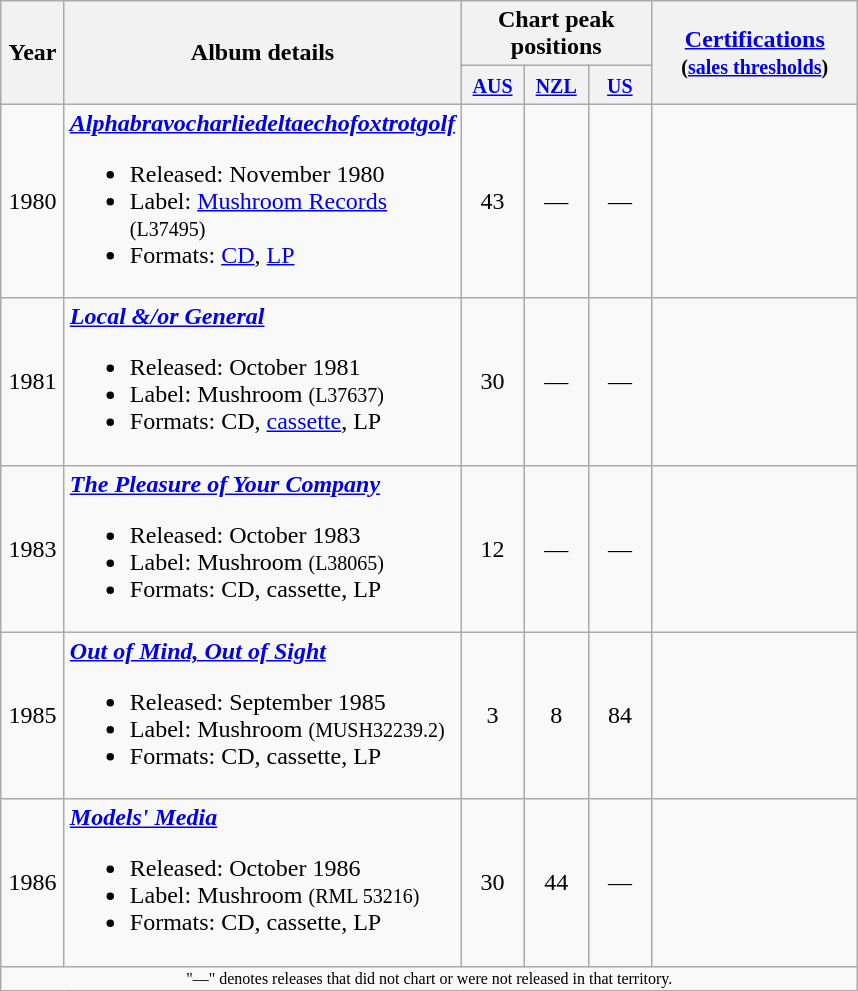<table class="wikitable">
<tr>
<th rowspan="2" style="width:35px;">Year</th>
<th style="width:250px;" rowspan="2">Album details</th>
<th style="width:120px;" colspan="3">Chart peak positions</th>
<th rowspan="2" style="width:130px;"><a href='#'>Certifications</a><br><small>(<a href='#'>sales thresholds</a>)</small></th>
</tr>
<tr>
<th style="width:30px;"><small><a href='#'>AUS</a><br></small></th>
<th style="width:30px;"><small><a href='#'>NZL</a><br></small></th>
<th style="width:30px;"><small><a href='#'>US</a><br></small></th>
</tr>
<tr>
<td style="text-align:center;">1980</td>
<td><strong><em><a href='#'>Alphabravocharliedeltaechofoxtrotgolf</a></em></strong><br><ul><li>Released: November 1980</li><li>Label: <a href='#'>Mushroom Records</a> <small>(L37495)</small></li><li>Formats: <a href='#'>CD</a>, <a href='#'>LP</a></li></ul></td>
<td style="text-align:center;">43</td>
<td style="text-align:center;">—</td>
<td style="text-align:center;">—</td>
<td></td>
</tr>
<tr>
<td style="text-align:center;">1981</td>
<td><strong><em><a href='#'>Local &/or General</a></em></strong><br><ul><li>Released: October 1981</li><li>Label: Mushroom <small>(L37637)</small></li><li>Formats: CD, <a href='#'>cassette</a>, LP</li></ul></td>
<td style="text-align:center;">30</td>
<td style="text-align:center;">—</td>
<td style="text-align:center;">—</td>
<td></td>
</tr>
<tr>
<td style="text-align:center;">1983</td>
<td><strong><em><a href='#'>The Pleasure of Your Company</a></em></strong><br><ul><li>Released: October 1983</li><li>Label: Mushroom <small>(L38065)</small></li><li>Formats: CD, cassette, LP</li></ul></td>
<td style="text-align:center;">12</td>
<td style="text-align:center;">—</td>
<td style="text-align:center;">—</td>
<td></td>
</tr>
<tr>
<td style="text-align:center;">1985</td>
<td><strong><em><a href='#'>Out of Mind, Out of Sight</a></em></strong><br><ul><li>Released: September 1985</li><li>Label: Mushroom <small>(MUSH32239.2)</small></li><li>Formats: CD, cassette, LP</li></ul></td>
<td style="text-align:center;">3</td>
<td style="text-align:center;">8</td>
<td style="text-align:center;">84</td>
<td></td>
</tr>
<tr>
<td style="text-align:center;">1986</td>
<td><strong><em><a href='#'>Models' Media</a></em></strong><br><ul><li>Released: October 1986</li><li>Label: Mushroom <small>(RML 53216)</small></li><li>Formats: CD, cassette, LP</li></ul></td>
<td style="text-align:center;">30</td>
<td style="text-align:center;">44</td>
<td style="text-align:center;">—</td>
<td></td>
</tr>
<tr>
<td colspan="6" style="text-align:center; font-size:8pt;">"—" denotes releases that did not chart or were not released in that territory.</td>
</tr>
</table>
